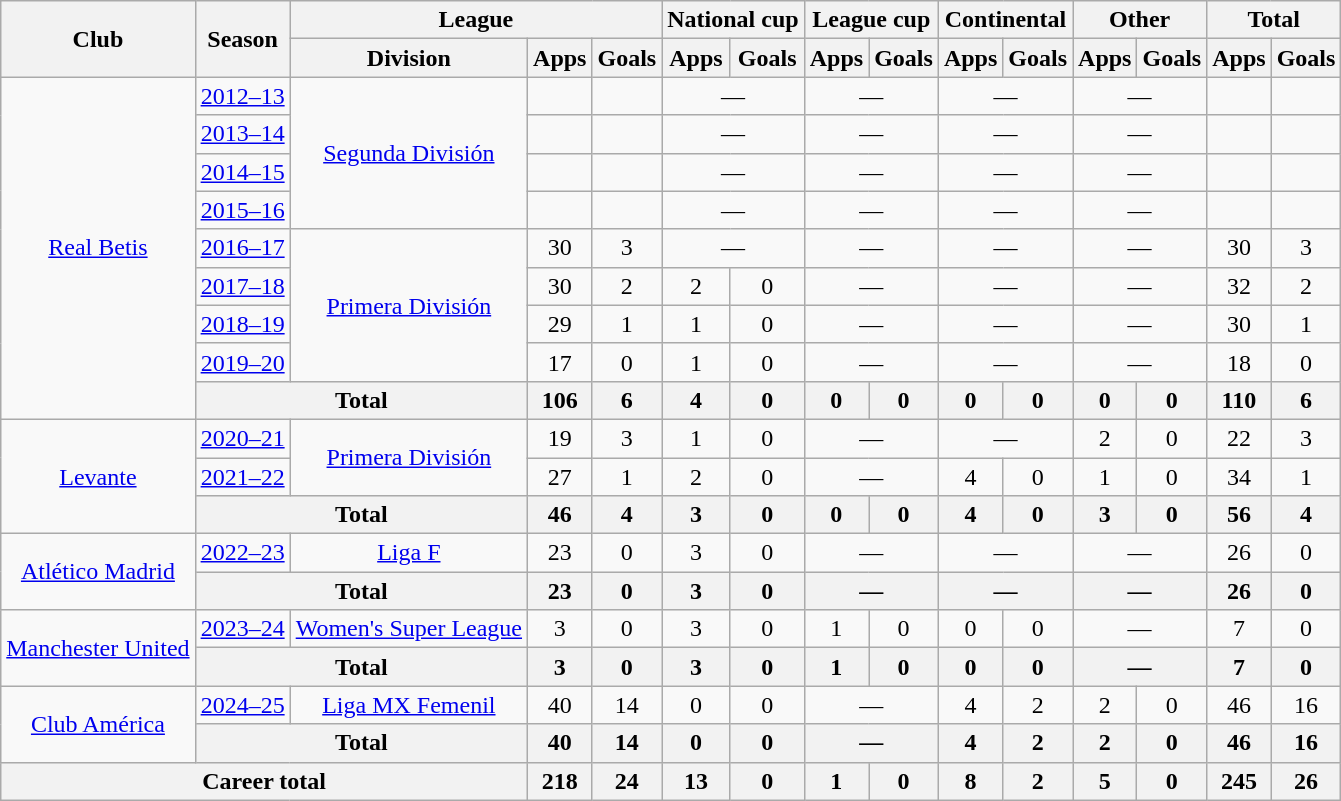<table class="wikitable" style="text-align:center">
<tr>
<th rowspan="2">Club</th>
<th rowspan="2">Season</th>
<th colspan="3">League</th>
<th colspan="2">National cup</th>
<th colspan="2">League cup</th>
<th colspan="2">Continental</th>
<th colspan="2">Other</th>
<th colspan="2">Total</th>
</tr>
<tr>
<th>Division</th>
<th>Apps</th>
<th>Goals</th>
<th>Apps</th>
<th>Goals</th>
<th>Apps</th>
<th>Goals</th>
<th>Apps</th>
<th>Goals</th>
<th>Apps</th>
<th>Goals</th>
<th>Apps</th>
<th>Goals</th>
</tr>
<tr>
<td rowspan="9"><a href='#'>Real Betis</a></td>
<td><a href='#'>2012–13</a></td>
<td rowspan="4"><a href='#'>Segunda División</a></td>
<td></td>
<td></td>
<td colspan="2">—</td>
<td colspan="2">—</td>
<td colspan="2">—</td>
<td colspan="2">—</td>
<td></td>
<td></td>
</tr>
<tr>
<td><a href='#'>2013–14</a></td>
<td></td>
<td></td>
<td colspan="2">—</td>
<td colspan="2">—</td>
<td colspan="2">—</td>
<td colspan="2">—</td>
<td></td>
<td></td>
</tr>
<tr>
<td><a href='#'>2014–15</a></td>
<td></td>
<td></td>
<td colspan="2">—</td>
<td colspan="2">—</td>
<td colspan="2">—</td>
<td colspan="2">—</td>
<td></td>
<td></td>
</tr>
<tr>
<td><a href='#'>2015–16</a></td>
<td></td>
<td></td>
<td colspan="2">—</td>
<td colspan="2">—</td>
<td colspan="2">—</td>
<td colspan="2">—</td>
<td></td>
<td></td>
</tr>
<tr>
<td><a href='#'>2016–17</a></td>
<td rowspan="4"><a href='#'>Primera División</a></td>
<td>30</td>
<td>3</td>
<td colspan="2">—</td>
<td colspan="2">—</td>
<td colspan="2">—</td>
<td colspan="2">—</td>
<td>30</td>
<td>3</td>
</tr>
<tr>
<td><a href='#'>2017–18</a></td>
<td>30</td>
<td>2</td>
<td>2</td>
<td>0</td>
<td colspan="2">—</td>
<td colspan="2">—</td>
<td colspan="2">—</td>
<td>32</td>
<td>2</td>
</tr>
<tr>
<td><a href='#'>2018–19</a></td>
<td>29</td>
<td>1</td>
<td>1</td>
<td>0</td>
<td colspan="2">—</td>
<td colspan="2">—</td>
<td colspan="2">—</td>
<td>30</td>
<td>1</td>
</tr>
<tr>
<td><a href='#'>2019–20</a></td>
<td>17</td>
<td>0</td>
<td>1</td>
<td>0</td>
<td colspan="2">—</td>
<td colspan="2">—</td>
<td colspan="2">—</td>
<td>18</td>
<td>0</td>
</tr>
<tr>
<th colspan="2">Total</th>
<th>106</th>
<th>6</th>
<th>4</th>
<th>0</th>
<th>0</th>
<th>0</th>
<th>0</th>
<th>0</th>
<th>0</th>
<th>0</th>
<th>110</th>
<th>6</th>
</tr>
<tr>
<td rowspan="3"><a href='#'>Levante</a></td>
<td><a href='#'>2020–21</a></td>
<td rowspan="2"><a href='#'>Primera División</a></td>
<td>19</td>
<td>3</td>
<td>1</td>
<td>0</td>
<td colspan="2">—</td>
<td colspan="2">—</td>
<td>2</td>
<td>0</td>
<td>22</td>
<td>3</td>
</tr>
<tr>
<td><a href='#'>2021–22</a></td>
<td>27</td>
<td>1</td>
<td>2</td>
<td>0</td>
<td colspan="2">—</td>
<td>4</td>
<td>0</td>
<td>1</td>
<td>0</td>
<td>34</td>
<td>1</td>
</tr>
<tr>
<th colspan="2">Total</th>
<th>46</th>
<th>4</th>
<th>3</th>
<th>0</th>
<th>0</th>
<th>0</th>
<th>4</th>
<th>0</th>
<th>3</th>
<th>0</th>
<th>56</th>
<th>4</th>
</tr>
<tr>
<td rowspan="2"><a href='#'>Atlético Madrid</a></td>
<td><a href='#'>2022–23</a></td>
<td><a href='#'>Liga F</a></td>
<td>23</td>
<td>0</td>
<td>3</td>
<td>0</td>
<td colspan="2">—</td>
<td colspan="2">—</td>
<td colspan="2">—</td>
<td>26</td>
<td>0</td>
</tr>
<tr>
<th colspan="2">Total</th>
<th>23</th>
<th>0</th>
<th>3</th>
<th>0</th>
<th colspan="2">—</th>
<th colspan="2">—</th>
<th colspan="2">—</th>
<th>26</th>
<th>0</th>
</tr>
<tr>
<td rowspan="2"><a href='#'>Manchester United</a></td>
<td><a href='#'>2023–24</a></td>
<td><a href='#'>Women's Super League</a></td>
<td>3</td>
<td>0</td>
<td>3</td>
<td>0</td>
<td>1</td>
<td>0</td>
<td>0</td>
<td>0</td>
<td colspan="2">—</td>
<td>7</td>
<td>0</td>
</tr>
<tr>
<th colspan="2">Total</th>
<th>3</th>
<th>0</th>
<th>3</th>
<th>0</th>
<th>1</th>
<th>0</th>
<th>0</th>
<th>0</th>
<th colspan="2">—</th>
<th>7</th>
<th>0</th>
</tr>
<tr>
<td rowspan="2"><a href='#'>Club América</a></td>
<td><a href='#'>2024–25</a></td>
<td><a href='#'>Liga MX Femenil</a></td>
<td>40</td>
<td>14</td>
<td>0</td>
<td>0</td>
<td colspan="2">—</td>
<td>4</td>
<td>2</td>
<td>2</td>
<td>0</td>
<td>46</td>
<td>16</td>
</tr>
<tr>
<th colspan="2">Total</th>
<th>40</th>
<th>14</th>
<th>0</th>
<th>0</th>
<th colspan="2">—</th>
<th>4</th>
<th>2</th>
<th>2</th>
<th>0</th>
<th>46</th>
<th>16</th>
</tr>
<tr>
<th colspan="3">Career total</th>
<th>218</th>
<th>24</th>
<th>13</th>
<th>0</th>
<th>1</th>
<th>0</th>
<th>8</th>
<th>2</th>
<th>5</th>
<th>0</th>
<th>245</th>
<th>26</th>
</tr>
</table>
